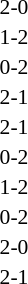<table style="width:50%;" cellspacing="1">
<tr>
<th width=15%></th>
<th width=10%></th>
<th width=15%></th>
</tr>
<tr>
</tr>
<tr style=font-size:90%>
<td align=right></td>
<td align=center>2-0</td>
<td></td>
</tr>
<tr style=font-size:90%>
<td align=right></td>
<td align=center>1-2</td>
<td></td>
</tr>
<tr style=font-size:90%>
<td align=right></td>
<td align=center>0-2</td>
<td></td>
</tr>
<tr style=font-size:90%>
<td align=right></td>
<td align=center>2-1</td>
<td></td>
</tr>
<tr style=font-size:90%>
<td align=right></td>
<td align=center>2-1</td>
<td></td>
</tr>
<tr style=font-size:90%>
<td align=right></td>
<td align=center>0-2</td>
<td></td>
</tr>
<tr style=font-size:90%>
<td align=right></td>
<td align=center>1-2</td>
<td></td>
</tr>
<tr style=font-size:90%>
<td align=right></td>
<td align=center>0-2</td>
<td></td>
</tr>
<tr style=font-size:90%>
<td align=right></td>
<td align=center>2-0</td>
<td></td>
</tr>
<tr style=font-size:90%>
<td align=right></td>
<td align=center>2-1</td>
<td></td>
</tr>
</table>
